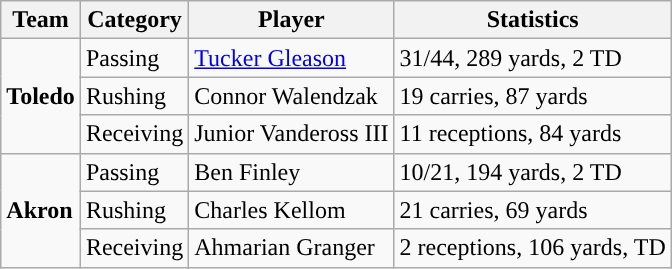<table class="wikitable" style="float: right;">
<tr>
<th>Team</th>
<th>Category</th>
<th>Player</th>
<th>Statistics</th>
</tr>
<tr>
<td rowspan=3><strong>Toledo</strong></td>
<td>Passing</td>
<td><a href='#'>Tucker Gleason</a></td>
<td>31/44, 289 yards, 2 TD</td>
</tr>
<tr>
<td>Rushing</td>
<td>Connor Walendzak</td>
<td>19 carries, 87 yards</td>
</tr>
<tr>
<td>Receiving</td>
<td>Junior Vandeross III</td>
<td>11 receptions, 84 yards</td>
</tr>
<tr>
<td rowspan=3><strong>Akron</strong></td>
<td>Passing</td>
<td>Ben Finley</td>
<td>10/21, 194 yards, 2 TD</td>
</tr>
<tr>
<td>Rushing</td>
<td>Charles Kellom</td>
<td>21 carries, 69 yards</td>
</tr>
<tr>
<td>Receiving</td>
<td>Ahmarian Granger</td>
<td>2 receptions, 106 yards, TD</td>
</tr>
</table>
